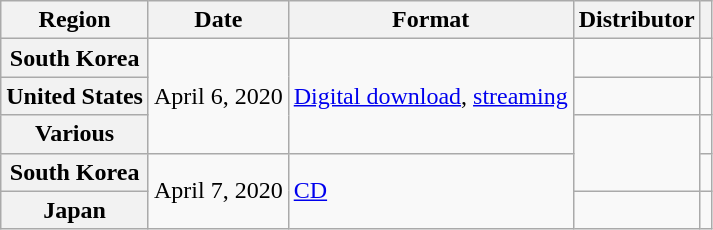<table class="wikitable plainrowheaders">
<tr>
<th>Region</th>
<th>Date</th>
<th>Format</th>
<th>Distributor</th>
<th></th>
</tr>
<tr>
<th scope="row">South Korea</th>
<td rowspan="3">April 6, 2020</td>
<td rowspan="3"><a href='#'>Digital download</a>, <a href='#'>streaming</a></td>
<td></td>
<td></td>
</tr>
<tr>
<th scope="row">United States</th>
<td></td>
<td></td>
</tr>
<tr>
<th scope="row">Various</th>
<td rowspan="2"></td>
<td></td>
</tr>
<tr>
<th scope="row">South Korea</th>
<td rowspan="2">April 7, 2020</td>
<td rowspan="2"><a href='#'>CD</a></td>
<td></td>
</tr>
<tr>
<th scope="row">Japan</th>
<td></td>
<td></td>
</tr>
</table>
